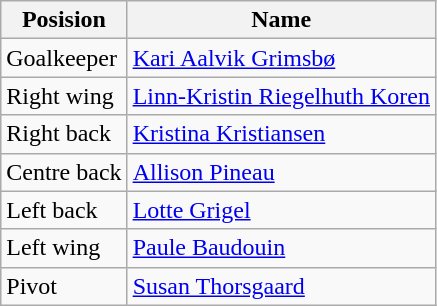<table class="wikitable">
<tr>
<th>Posision</th>
<th>Name</th>
</tr>
<tr>
<td>Goalkeeper</td>
<td> <a href='#'>Kari Aalvik Grimsbø</a></td>
</tr>
<tr>
<td>Right wing</td>
<td> <a href='#'>Linn-Kristin Riegelhuth Koren</a></td>
</tr>
<tr>
<td>Right back</td>
<td> <a href='#'>Kristina Kristiansen</a></td>
</tr>
<tr>
<td>Centre back</td>
<td> <a href='#'>Allison Pineau</a></td>
</tr>
<tr>
<td>Left back</td>
<td> <a href='#'>Lotte Grigel</a></td>
</tr>
<tr>
<td>Left wing</td>
<td> <a href='#'>Paule Baudouin</a></td>
</tr>
<tr>
<td>Pivot</td>
<td> <a href='#'>Susan Thorsgaard</a></td>
</tr>
</table>
